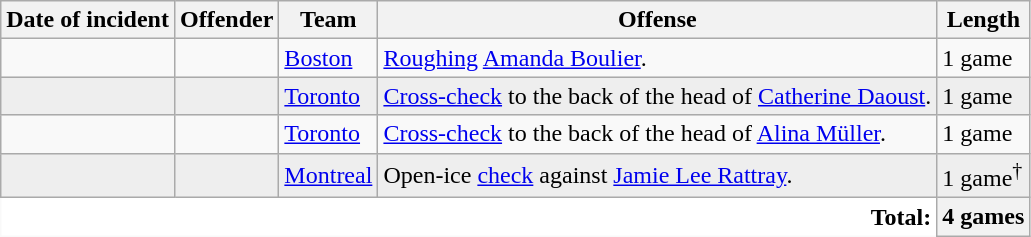<table class="wikitable sortable" style="border:0;">
<tr>
<th>Date of incident</th>
<th>Offender</th>
<th>Team</th>
<th>Offense</th>
<th>Length</th>
</tr>
<tr>
<td></td>
<td></td>
<td><a href='#'>Boston</a></td>
<td><a href='#'>Roughing</a> <a href='#'>Amanda Boulier</a>.</td>
<td data-sort-value="1">1 game</td>
</tr>
<tr bgcolor="eeeeee">
<td></td>
<td></td>
<td><a href='#'>Toronto</a></td>
<td><a href='#'>Cross-check</a> to the back of the head of <a href='#'>Catherine Daoust</a>.</td>
<td data-sort-value="1">1 game</td>
</tr>
<tr>
<td></td>
<td></td>
<td><a href='#'>Toronto</a></td>
<td><a href='#'>Cross-check</a> to the back of the head of <a href='#'>Alina Müller</a>.</td>
<td data-sort-value="1">1 game</td>
</tr>
<tr bgcolor="eeeeee">
<td></td>
<td></td>
<td><a href='#'>Montreal</a></td>
<td>Open-ice <a href='#'>check</a> against <a href='#'>Jamie Lee Rattray</a>.</td>
<td data-sort-value="1">1 game<sup>†</sup></td>
</tr>
<tr>
<th colspan="4" style="text-align:right; border:0; background:#fff;">Total:</th>
<th>4 games</th>
</tr>
</table>
